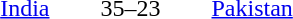<table style=text-align:center>
<tr>
<th width=200></th>
<th width=100></th>
<th width=200></th>
</tr>
<tr>
<td align=right><a href='#'>India</a> </td>
<td>35–23</td>
<td align=left> <a href='#'>Pakistan</a></td>
</tr>
</table>
